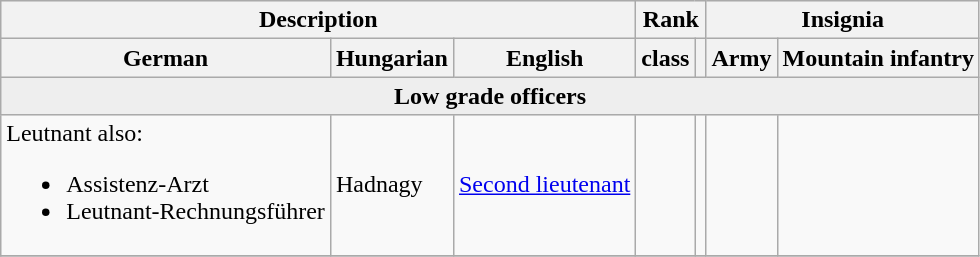<table class="wikitable">
<tr ---- bgcolor="#EEEEEE">
<th colspan="3" align="center">Description</th>
<th colspan="2" align="center">Rank</th>
<th colspan="2" align="center">Insignia</th>
</tr>
<tr>
<th>German</th>
<th>Hungarian</th>
<th>English</th>
<th>class</th>
<th></th>
<th>Army</th>
<th>Mountain infantry</th>
</tr>
<tr ---- bgcolor="#EEEEEE">
<td colspan="7" align="center"><strong>Low grade officers</strong></td>
</tr>
<tr>
<td>Leutnant also:<br><ul><li>Assistenz-Arzt</li><li>Leutnant-Rechnungsführer</li></ul></td>
<td>Hadnagy</td>
<td><a href='#'>Second lieutenant</a></td>
<td></td>
<td></td>
<td></td>
<td></td>
</tr>
<tr>
</tr>
</table>
